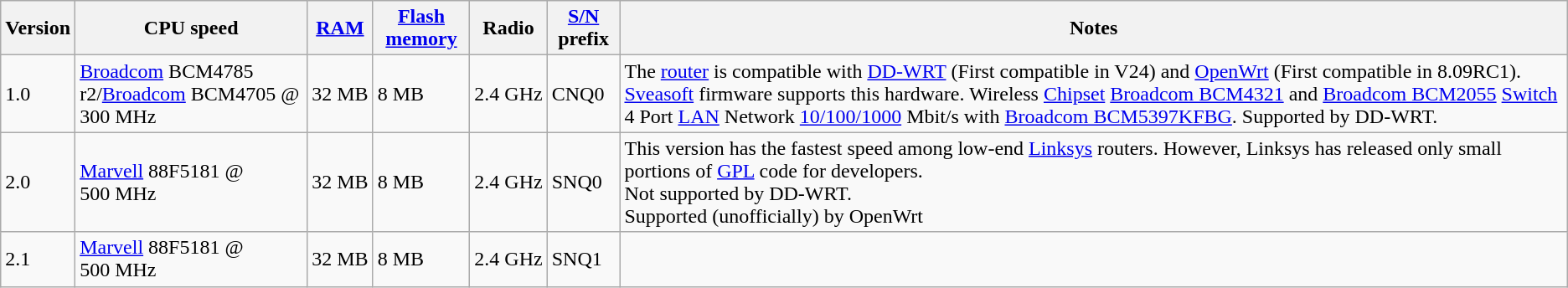<table class="wikitable">
<tr>
<th>Version</th>
<th>CPU speed</th>
<th><a href='#'>RAM</a></th>
<th><a href='#'>Flash memory</a></th>
<th>Radio</th>
<th><a href='#'>S/N</a> prefix</th>
<th>Notes</th>
</tr>
<tr>
<td>1.0</td>
<td><a href='#'>Broadcom</a> BCM4785 r2/<a href='#'>Broadcom</a> BCM4705 @ 300 MHz</td>
<td>32 MB</td>
<td>8 MB</td>
<td>2.4 GHz</td>
<td>CNQ0</td>
<td>The <a href='#'>router</a> is compatible with <a href='#'>DD-WRT</a> (First compatible in V24) and <a href='#'>OpenWrt</a> (First compatible in 8.09RC1). <a href='#'>Sveasoft</a> firmware supports this hardware. Wireless <a href='#'>Chipset</a> <a href='#'>Broadcom BCM4321</a> and <a href='#'>Broadcom BCM2055</a> <a href='#'>Switch</a> 4 Port <a href='#'>LAN</a> Network <a href='#'>10/100/1000</a> Mbit/s with <a href='#'>Broadcom BCM5397KFBG</a>. Supported by DD-WRT.</td>
</tr>
<tr>
<td>2.0</td>
<td><a href='#'>Marvell</a> 88F5181 @ 500 MHz</td>
<td>32 MB</td>
<td>8 MB</td>
<td>2.4 GHz</td>
<td>SNQ0</td>
<td>This version has the fastest speed among low-end <a href='#'>Linksys</a> routers. However, Linksys has released only small portions of <a href='#'>GPL</a> code for developers.<br>Not supported by DD-WRT.<br>
Supported (unofficially) by OpenWrt </td>
</tr>
<tr>
<td>2.1</td>
<td><a href='#'>Marvell</a> 88F5181 @ 500 MHz</td>
<td>32 MB</td>
<td>8 MB</td>
<td>2.4 GHz</td>
<td>SNQ1</td>
<td></td>
</tr>
</table>
